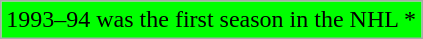<table class="wikitable">
<tr>
<td style="background-color:#00FF00;">1993–94 was the first season in the NHL *</td>
</tr>
</table>
